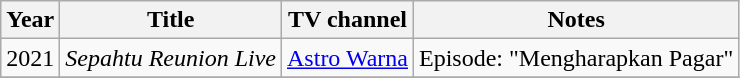<table class="wikitable">
<tr>
<th>Year</th>
<th>Title</th>
<th>TV channel</th>
<th>Notes</th>
</tr>
<tr>
<td>2021</td>
<td><em>Sepahtu Reunion Live</em></td>
<td><a href='#'>Astro Warna</a></td>
<td>Episode: "Mengharapkan Pagar"</td>
</tr>
<tr>
</tr>
</table>
